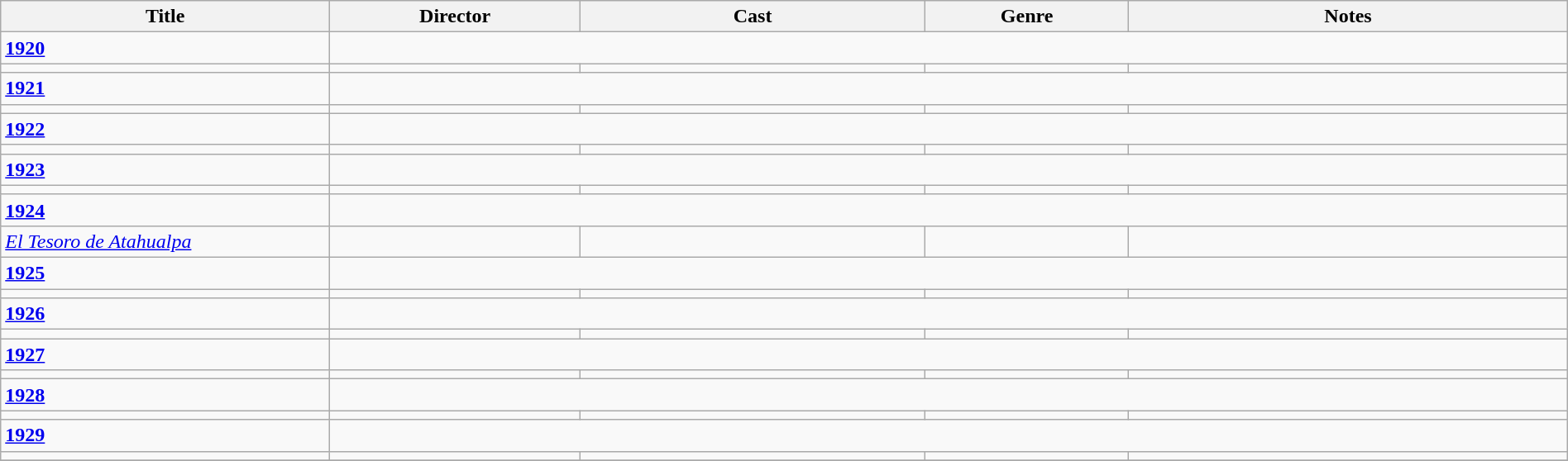<table class="wikitable" width= "100%">
<tr>
<th width=21%>Title</th>
<th width=16%>Director</th>
<th width=22%>Cast</th>
<th width=13%>Genre</th>
<th width=28%>Notes</th>
</tr>
<tr>
<td><strong><a href='#'>1920</a></strong></td>
</tr>
<tr>
<td></td>
<td></td>
<td></td>
<td></td>
<td></td>
</tr>
<tr>
<td><strong><a href='#'>1921</a></strong></td>
</tr>
<tr>
<td></td>
<td></td>
<td></td>
<td></td>
<td></td>
</tr>
<tr>
<td><strong><a href='#'>1922</a></strong></td>
</tr>
<tr>
<td></td>
<td></td>
<td></td>
<td></td>
<td></td>
</tr>
<tr>
<td><strong><a href='#'>1923</a></strong></td>
</tr>
<tr>
<td></td>
<td></td>
<td></td>
<td></td>
<td></td>
</tr>
<tr>
<td><strong><a href='#'>1924</a></strong></td>
</tr>
<tr>
<td><em><a href='#'>El Tesoro de Atahualpa</a></em></td>
<td></td>
<td></td>
<td></td>
<td></td>
</tr>
<tr>
<td><strong><a href='#'>1925</a></strong></td>
</tr>
<tr>
<td></td>
<td></td>
<td></td>
<td></td>
<td></td>
</tr>
<tr>
<td><strong><a href='#'>1926</a></strong></td>
</tr>
<tr>
<td></td>
<td></td>
<td></td>
<td></td>
<td></td>
</tr>
<tr>
<td><strong><a href='#'>1927</a></strong></td>
</tr>
<tr>
<td></td>
<td></td>
<td></td>
<td></td>
<td></td>
</tr>
<tr>
<td><strong><a href='#'>1928</a></strong></td>
</tr>
<tr>
<td></td>
<td></td>
<td></td>
<td></td>
<td></td>
</tr>
<tr>
<td><strong><a href='#'>1929</a></strong></td>
</tr>
<tr>
<td></td>
<td></td>
<td></td>
<td></td>
<td></td>
</tr>
<tr>
</tr>
</table>
